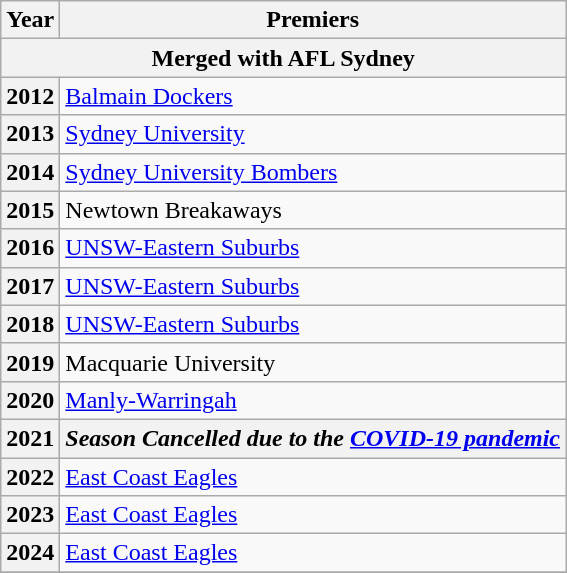<table class="wikitable mw-collapsible">
<tr>
<th>Year</th>
<th>Premiers</th>
</tr>
<tr>
<th colspan="2">Merged with AFL Sydney</th>
</tr>
<tr>
<th>2012</th>
<td><a href='#'>Balmain Dockers</a></td>
</tr>
<tr>
<th>2013</th>
<td><a href='#'>Sydney University</a></td>
</tr>
<tr>
<th>2014</th>
<td><a href='#'>Sydney University Bombers</a></td>
</tr>
<tr>
<th>2015</th>
<td>Newtown Breakaways</td>
</tr>
<tr>
<th>2016</th>
<td><a href='#'>UNSW-Eastern Suburbs</a></td>
</tr>
<tr>
<th>2017</th>
<td><a href='#'>UNSW-Eastern Suburbs</a></td>
</tr>
<tr>
<th>2018</th>
<td><a href='#'>UNSW-Eastern Suburbs</a></td>
</tr>
<tr>
<th>2019</th>
<td>Macquarie University</td>
</tr>
<tr>
<th>2020</th>
<td><a href='#'>Manly-Warringah</a></td>
</tr>
<tr>
<th>2021</th>
<th><em>Season Cancelled due to the <a href='#'>COVID-19 pandemic</a></em></th>
</tr>
<tr>
<th>2022</th>
<td><a href='#'>East Coast Eagles</a></td>
</tr>
<tr>
<th>2023</th>
<td><a href='#'>East Coast Eagles</a></td>
</tr>
<tr>
<th>2024</th>
<td><a href='#'>East Coast Eagles</a></td>
</tr>
<tr>
</tr>
</table>
